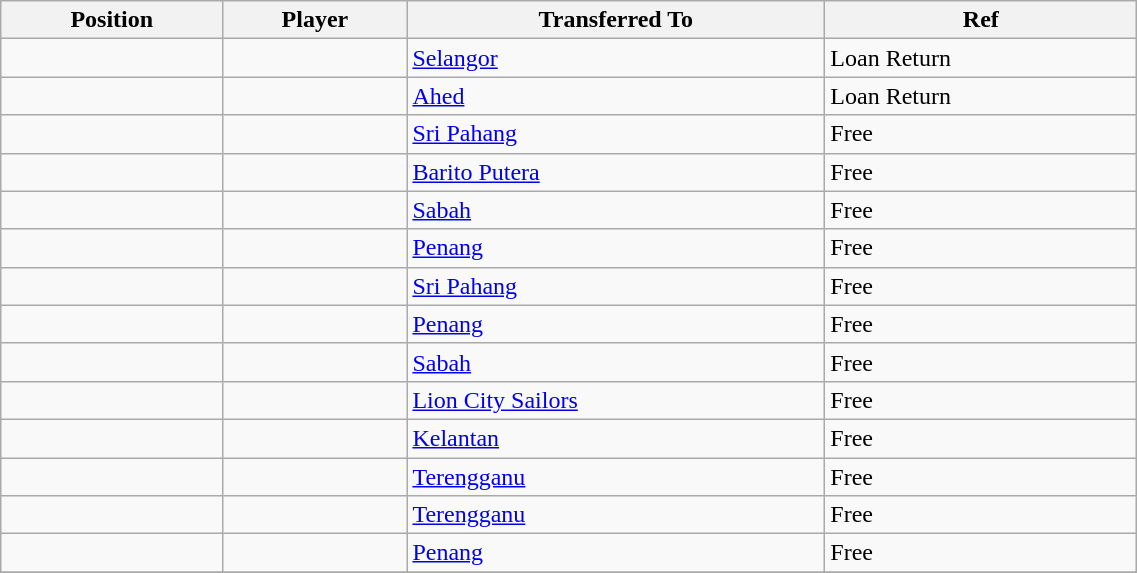<table class="wikitable sortable" style="width:60%; font-size:100%; text-align:left;">
<tr>
<th>Position</th>
<th>Player</th>
<th>Transferred To</th>
<th>Ref</th>
</tr>
<tr>
<td></td>
<td></td>
<td> <a href='#'>Selangor</a></td>
<td>Loan Return</td>
</tr>
<tr>
<td></td>
<td></td>
<td> <a href='#'>Ahed</a></td>
<td>Loan Return </td>
</tr>
<tr>
<td></td>
<td></td>
<td> <a href='#'>Sri Pahang</a></td>
<td>Free</td>
</tr>
<tr>
<td></td>
<td></td>
<td> <a href='#'>Barito Putera</a></td>
<td>Free </td>
</tr>
<tr>
<td></td>
<td></td>
<td> <a href='#'>Sabah</a></td>
<td>Free</td>
</tr>
<tr>
<td></td>
<td></td>
<td> <a href='#'>Penang</a></td>
<td>Free</td>
</tr>
<tr>
<td></td>
<td></td>
<td> <a href='#'>Sri Pahang</a></td>
<td>Free</td>
</tr>
<tr>
<td></td>
<td></td>
<td> <a href='#'>Penang</a></td>
<td>Free</td>
</tr>
<tr>
<td></td>
<td></td>
<td> <a href='#'>Sabah</a></td>
<td>Free</td>
</tr>
<tr>
<td></td>
<td></td>
<td> <a href='#'>Lion City Sailors</a></td>
<td>Free</td>
</tr>
<tr>
<td></td>
<td></td>
<td> <a href='#'>Kelantan</a></td>
<td>Free</td>
</tr>
<tr>
<td></td>
<td></td>
<td> <a href='#'>Terengganu</a></td>
<td>Free</td>
</tr>
<tr>
<td></td>
<td></td>
<td> <a href='#'>Terengganu</a></td>
<td>Free</td>
</tr>
<tr>
<td></td>
<td></td>
<td> <a href='#'>Penang</a></td>
<td>Free</td>
</tr>
<tr>
</tr>
</table>
